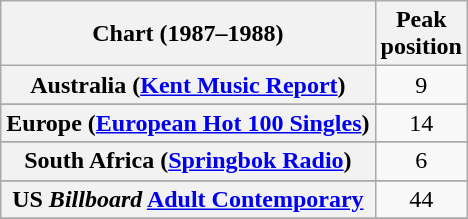<table class="wikitable plainrowheaders sortable">
<tr>
<th>Chart (1987–1988)</th>
<th>Peak<br>position</th>
</tr>
<tr>
<th scope="row">Australia (<a href='#'>Kent Music Report</a>)</th>
<td align="center">9</td>
</tr>
<tr>
</tr>
<tr>
</tr>
<tr>
</tr>
<tr>
<th scope="row">Europe (<a href='#'>European Hot 100 Singles</a>)</th>
<td align="center">14</td>
</tr>
<tr>
</tr>
<tr>
</tr>
<tr>
</tr>
<tr>
</tr>
<tr>
<th scope="row">South Africa (<a href='#'>Springbok Radio</a>)</th>
<td align="center">6</td>
</tr>
<tr>
</tr>
<tr>
</tr>
<tr>
</tr>
<tr>
<th scope="row">US <em>Billboard</em> <a href='#'>Adult Contemporary</a></th>
<td align="center">44</td>
</tr>
<tr>
</tr>
<tr>
</tr>
<tr>
</tr>
</table>
